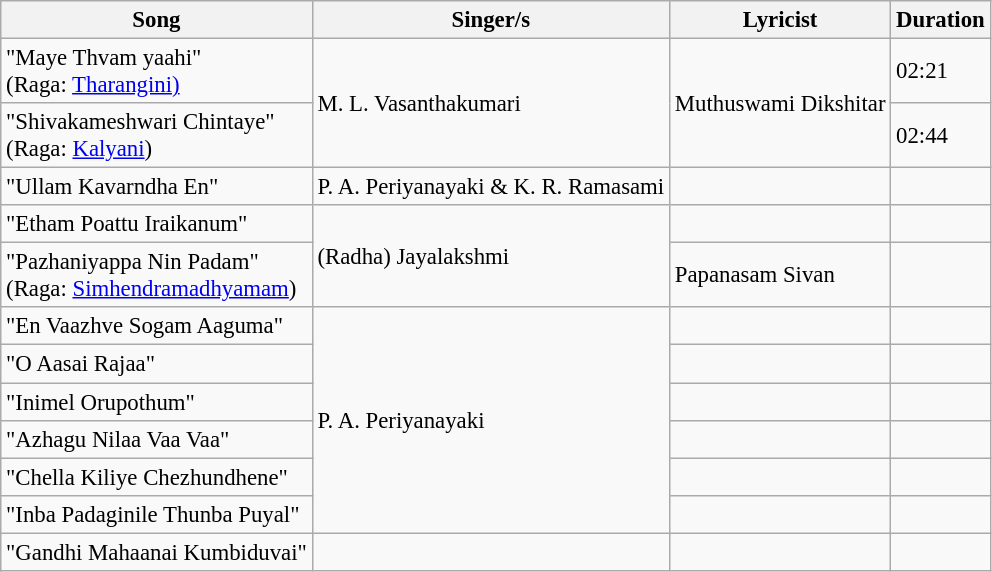<table class="wikitable" style="font-size:95%;">
<tr>
<th>Song</th>
<th>Singer/s</th>
<th>Lyricist</th>
<th>Duration</th>
</tr>
<tr>
<td>"Maye Thvam yaahi"<br>(Raga: <a href='#'>Tharangini)</a></td>
<td rowspan=2>M. L. Vasanthakumari</td>
<td rowspan=2>Muthuswami Dikshitar</td>
<td>02:21</td>
</tr>
<tr>
<td>"Shivakameshwari Chintaye"<br>(Raga: <a href='#'>Kalyani</a>)</td>
<td>02:44</td>
</tr>
<tr>
<td>"Ullam Kavarndha En"</td>
<td>P. A. Periyanayaki & K. R. Ramasami</td>
<td></td>
<td></td>
</tr>
<tr>
<td>"Etham Poattu Iraikanum"</td>
<td rowspan=2>(Radha) Jayalakshmi</td>
<td></td>
<td></td>
</tr>
<tr>
<td>"Pazhaniyappa Nin Padam"<br>(Raga: <a href='#'>Simhendramadhyamam</a>)</td>
<td>Papanasam Sivan</td>
<td></td>
</tr>
<tr>
<td>"En Vaazhve Sogam Aaguma"</td>
<td rowspan=6>P. A. Periyanayaki</td>
<td></td>
<td></td>
</tr>
<tr>
<td>"O Aasai Rajaa"</td>
<td></td>
<td></td>
</tr>
<tr>
<td>"Inimel Orupothum"</td>
<td></td>
<td></td>
</tr>
<tr>
<td>"Azhagu Nilaa Vaa Vaa"</td>
<td></td>
<td></td>
</tr>
<tr>
<td>"Chella Kiliye Chezhundhene"</td>
<td></td>
<td></td>
</tr>
<tr>
<td>"Inba Padaginile Thunba Puyal"</td>
<td></td>
<td></td>
</tr>
<tr>
<td>"Gandhi Mahaanai Kumbiduvai"</td>
<td></td>
<td></td>
<td></td>
</tr>
</table>
